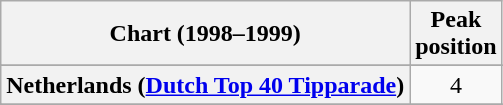<table class="wikitable sortable plainrowheaders" style="text-align:center">
<tr>
<th scope="col">Chart (1998–1999)</th>
<th scope="col">Peak<br>position</th>
</tr>
<tr>
</tr>
<tr>
</tr>
<tr>
</tr>
<tr>
</tr>
<tr>
<th scope="row">Netherlands (<a href='#'>Dutch Top 40 Tipparade</a>)</th>
<td>4</td>
</tr>
<tr>
</tr>
<tr>
</tr>
<tr>
</tr>
<tr>
</tr>
<tr>
</tr>
<tr>
</tr>
<tr>
</tr>
<tr>
</tr>
<tr>
</tr>
<tr>
</tr>
</table>
